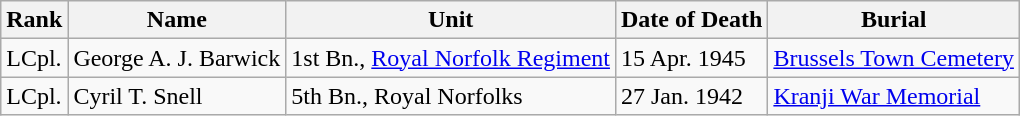<table class="wikitable">
<tr>
<th>Rank</th>
<th>Name</th>
<th>Unit</th>
<th>Date of Death</th>
<th>Burial</th>
</tr>
<tr>
<td>LCpl.</td>
<td>George A. J. Barwick</td>
<td>1st Bn., <a href='#'>Royal Norfolk Regiment</a></td>
<td>15 Apr. 1945</td>
<td><a href='#'>Brussels Town Cemetery</a></td>
</tr>
<tr>
<td>LCpl.</td>
<td>Cyril T. Snell</td>
<td>5th Bn., Royal Norfolks</td>
<td>27 Jan. 1942</td>
<td><a href='#'>Kranji War Memorial</a></td>
</tr>
</table>
